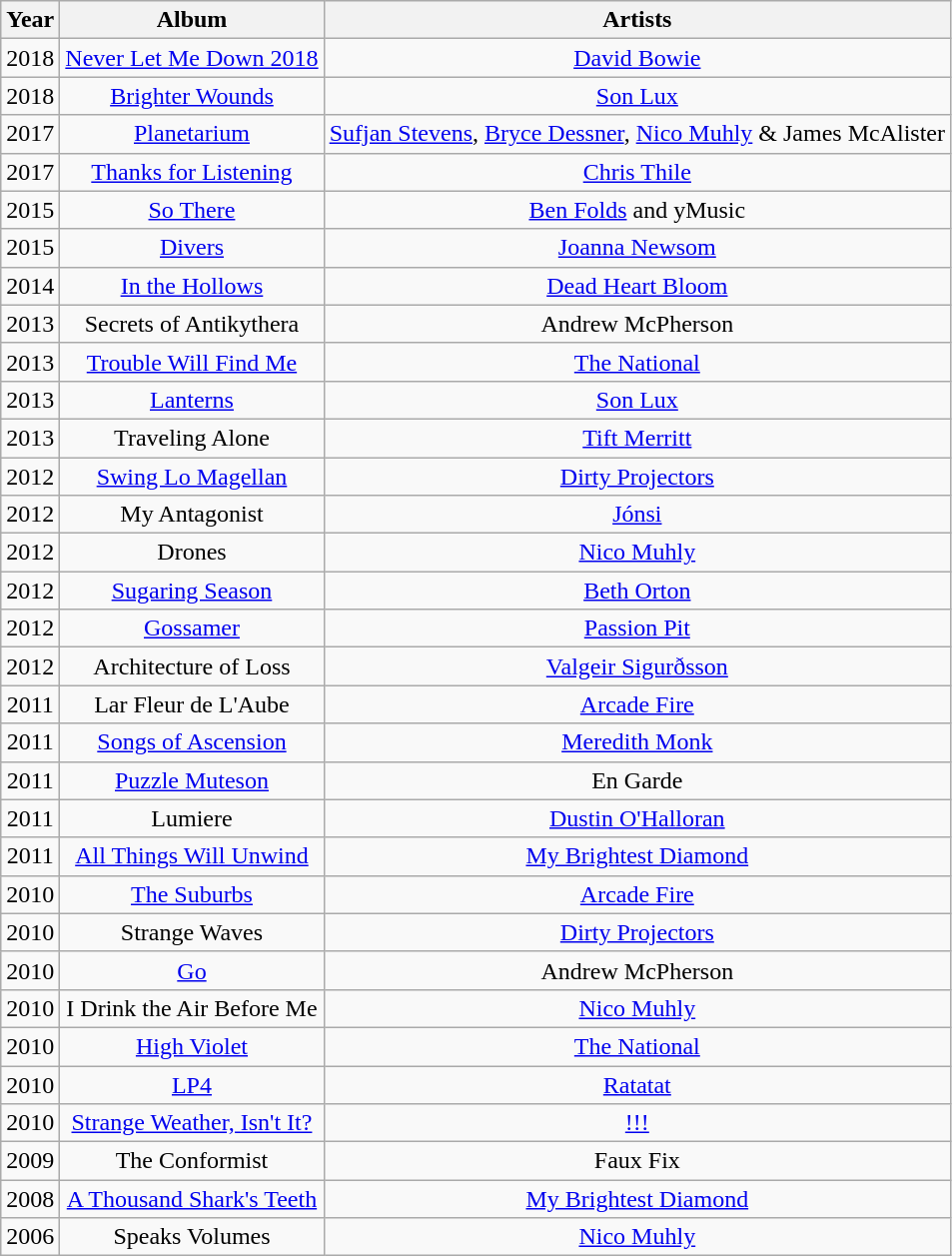<table class="wikitable plainrowheaders" style="text-align:center">
<tr>
<th>Year</th>
<th>Album</th>
<th>Artists</th>
</tr>
<tr align=center>
<td>2018</td>
<td><a href='#'>Never Let Me Down 2018</a></td>
<td><a href='#'>David Bowie</a></td>
</tr>
<tr align=center>
<td>2018</td>
<td><a href='#'>Brighter Wounds</a></td>
<td><a href='#'>Son Lux</a></td>
</tr>
<tr align=center>
<td>2017</td>
<td><a href='#'>Planetarium</a></td>
<td><a href='#'>Sufjan Stevens</a>, <a href='#'>Bryce Dessner</a>, <a href='#'>Nico Muhly</a> & James McAlister</td>
</tr>
<tr align=center>
<td>2017</td>
<td><a href='#'>Thanks for Listening</a></td>
<td><a href='#'>Chris Thile</a></td>
</tr>
<tr align=center>
<td>2015</td>
<td><a href='#'>So There</a></td>
<td><a href='#'>Ben Folds</a> and yMusic</td>
</tr>
<tr align=center>
<td>2015</td>
<td><a href='#'>Divers</a></td>
<td><a href='#'>Joanna Newsom</a></td>
</tr>
<tr align=center>
<td>2014</td>
<td><a href='#'>In the Hollows</a></td>
<td><a href='#'>Dead Heart Bloom</a></td>
</tr>
<tr align=center>
<td>2013</td>
<td>Secrets of Antikythera</td>
<td>Andrew McPherson</td>
</tr>
<tr align=center>
<td>2013</td>
<td><a href='#'>Trouble Will Find Me</a></td>
<td><a href='#'>The National</a></td>
</tr>
<tr align=center>
<td>2013</td>
<td><a href='#'>Lanterns</a></td>
<td><a href='#'>Son Lux</a></td>
</tr>
<tr align=center>
<td>2013</td>
<td>Traveling Alone</td>
<td><a href='#'>Tift Merritt</a></td>
</tr>
<tr align=center>
<td>2012</td>
<td><a href='#'>Swing Lo Magellan</a></td>
<td><a href='#'>Dirty Projectors</a></td>
</tr>
<tr align=center>
<td>2012</td>
<td>My Antagonist</td>
<td><a href='#'>Jónsi</a></td>
</tr>
<tr align=center>
<td>2012</td>
<td>Drones</td>
<td><a href='#'>Nico Muhly</a></td>
</tr>
<tr align=center>
<td>2012</td>
<td><a href='#'>Sugaring Season</a></td>
<td><a href='#'>Beth Orton</a></td>
</tr>
<tr align=center>
<td>2012</td>
<td><a href='#'>Gossamer</a></td>
<td><a href='#'>Passion Pit</a></td>
</tr>
<tr align=center>
<td>2012</td>
<td>Architecture of Loss</td>
<td><a href='#'>Valgeir Sigurðsson</a></td>
</tr>
<tr align=center>
<td>2011</td>
<td>Lar Fleur de L'Aube</td>
<td><a href='#'>Arcade Fire</a></td>
</tr>
<tr align=center>
<td>2011</td>
<td><a href='#'>Songs of Ascension</a></td>
<td><a href='#'>Meredith Monk</a></td>
</tr>
<tr align=center>
<td>2011</td>
<td><a href='#'>Puzzle Muteson</a></td>
<td>En Garde</td>
</tr>
<tr align=center>
<td>2011</td>
<td>Lumiere</td>
<td><a href='#'>Dustin O'Halloran</a></td>
</tr>
<tr align=center>
<td>2011</td>
<td><a href='#'>All Things Will Unwind</a></td>
<td><a href='#'>My Brightest Diamond</a></td>
</tr>
<tr align=center>
<td>2010</td>
<td><a href='#'>The Suburbs</a></td>
<td><a href='#'>Arcade Fire</a></td>
</tr>
<tr align=center>
<td>2010</td>
<td>Strange Waves</td>
<td><a href='#'>Dirty Projectors</a></td>
</tr>
<tr align=center>
<td>2010</td>
<td><a href='#'>Go</a></td>
<td>Andrew McPherson</td>
</tr>
<tr align=center>
<td>2010</td>
<td>I Drink the Air Before Me</td>
<td><a href='#'>Nico Muhly</a></td>
</tr>
<tr align=center>
<td>2010</td>
<td><a href='#'>High Violet</a></td>
<td><a href='#'>The National</a></td>
</tr>
<tr align=center>
<td>2010</td>
<td><a href='#'>LP4</a></td>
<td><a href='#'>Ratatat</a></td>
</tr>
<tr align=center>
<td>2010</td>
<td><a href='#'>Strange Weather, Isn't It?</a></td>
<td><a href='#'>!!!</a></td>
</tr>
<tr align=center>
<td>2009</td>
<td>The Conformist</td>
<td>Faux Fix</td>
</tr>
<tr align=center>
<td>2008</td>
<td><a href='#'>A Thousand Shark's Teeth</a></td>
<td><a href='#'>My Brightest Diamond</a></td>
</tr>
<tr align=center>
<td>2006</td>
<td>Speaks Volumes</td>
<td><a href='#'>Nico Muhly</a></td>
</tr>
</table>
